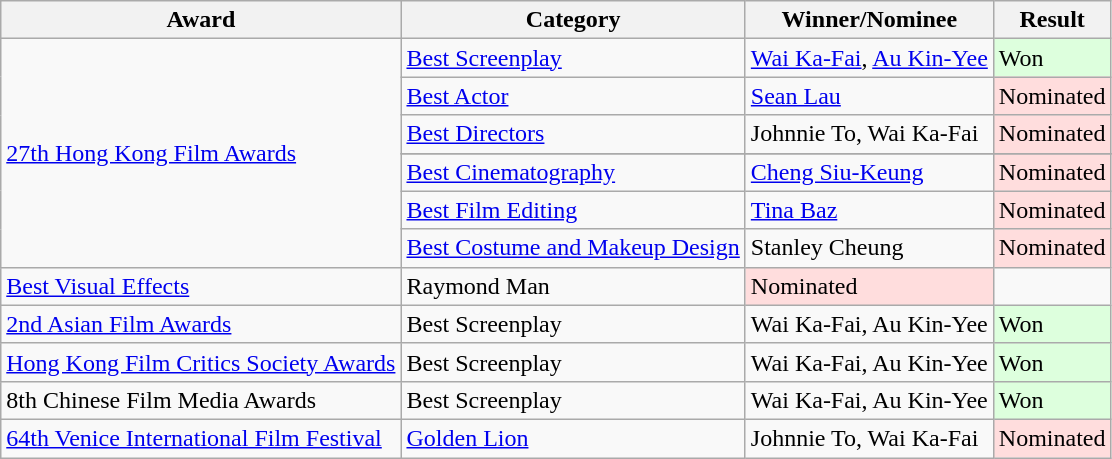<table class="wikitable">
<tr>
<th>Award</th>
<th>Category</th>
<th>Winner/Nominee</th>
<th>Result</th>
</tr>
<tr>
<td rowspan="7"><a href='#'>27th Hong Kong Film Awards</a></td>
<td><a href='#'>Best Screenplay</a></td>
<td><a href='#'>Wai Ka-Fai</a>, <a href='#'>Au Kin-Yee</a></td>
<td bgcolor="#ddffdd">Won</td>
</tr>
<tr>
<td><a href='#'>Best Actor</a></td>
<td><a href='#'>Sean Lau</a></td>
<td bgcolor="#ffdddd">Nominated</td>
</tr>
<tr>
<td><a href='#'>Best Directors</a></td>
<td>Johnnie To, Wai Ka-Fai</td>
<td bgcolor="#ffdddd">Nominated</td>
</tr>
<tr>
</tr>
<tr>
<td><a href='#'>Best Cinematography</a></td>
<td><a href='#'>Cheng Siu-Keung</a></td>
<td bgcolor="#ffdddd">Nominated</td>
</tr>
<tr>
<td><a href='#'>Best Film Editing</a></td>
<td><a href='#'>Tina Baz</a></td>
<td bgcolor="#ffdddd">Nominated</td>
</tr>
<tr>
<td><a href='#'>Best Costume and Makeup Design</a></td>
<td>Stanley Cheung</td>
<td bgcolor="#ffdddd">Nominated</td>
</tr>
<tr>
<td><a href='#'>Best Visual Effects</a></td>
<td>Raymond Man</td>
<td bgcolor="#ffdddd">Nominated</td>
</tr>
<tr>
<td><a href='#'>2nd Asian Film Awards</a></td>
<td>Best Screenplay</td>
<td>Wai Ka-Fai, Au Kin-Yee</td>
<td bgcolor="#ddffdd">Won</td>
</tr>
<tr>
<td><a href='#'>Hong Kong Film Critics Society Awards</a></td>
<td>Best Screenplay</td>
<td>Wai Ka-Fai, Au Kin-Yee</td>
<td bgcolor="#ddffdd">Won</td>
</tr>
<tr>
<td>8th Chinese Film Media Awards</td>
<td>Best Screenplay</td>
<td>Wai Ka-Fai, Au Kin-Yee</td>
<td bgcolor="#ddffdd">Won</td>
</tr>
<tr>
<td><a href='#'>64th Venice International Film Festival</a></td>
<td><a href='#'>Golden Lion</a></td>
<td>Johnnie To, Wai Ka-Fai</td>
<td bgcolor="#ffdddd">Nominated</td>
</tr>
</table>
